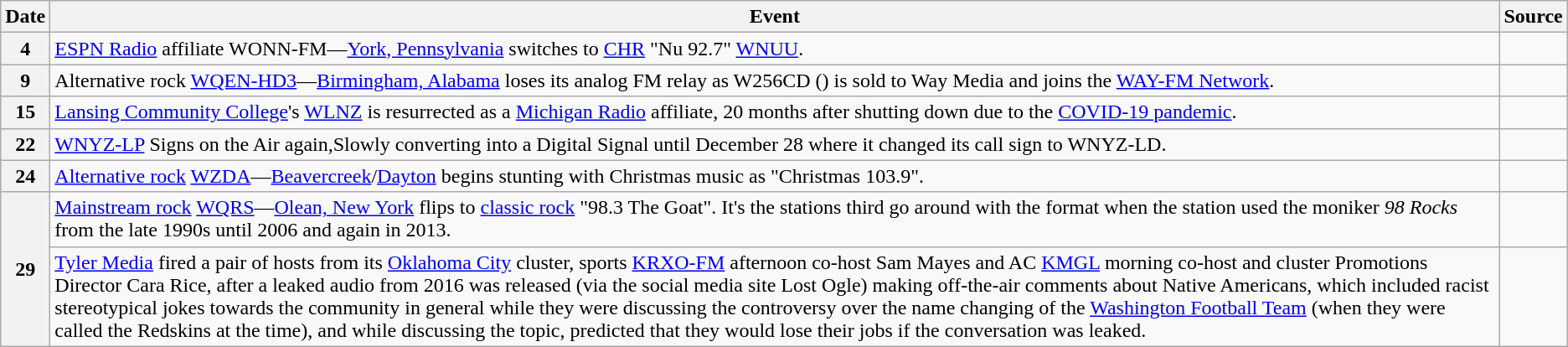<table class=wikitable>
<tr>
<th>Date</th>
<th>Event</th>
<th>Source</th>
</tr>
<tr>
<th>4</th>
<td><a href='#'>ESPN Radio</a> affiliate WONN-FM—<a href='#'>York, Pennsylvania</a> switches to <a href='#'>CHR</a> "Nu 92.7" <a href='#'>WNUU</a>.</td>
<td></td>
</tr>
<tr>
<th>9</th>
<td>Alternative rock <a href='#'>WQEN-HD3</a>—<a href='#'>Birmingham, Alabama</a> loses its analog FM relay as W256CD () is sold to Way Media and joins the <a href='#'>WAY-FM Network</a>.</td>
<td></td>
</tr>
<tr>
<th>15</th>
<td><a href='#'>Lansing Community College</a>'s <a href='#'>WLNZ</a> is resurrected as a <a href='#'>Michigan Radio</a> affiliate, 20 months after shutting down due to the <a href='#'>COVID-19 pandemic</a>.</td>
<td></td>
</tr>
<tr>
<th>22</th>
<td><a href='#'>WNYZ-LP</a> Signs on the Air again,Slowly converting into a Digital Signal until December 28 where it changed its call sign to WNYZ-LD.</td>
</tr>
<tr>
<th>24</th>
<td><a href='#'>Alternative rock</a> <a href='#'>WZDA</a>—<a href='#'>Beavercreek</a>/<a href='#'>Dayton</a> begins stunting with Christmas music as "Christmas 103.9".</td>
<td></td>
</tr>
<tr>
<th rowspan=2>29</th>
<td><a href='#'>Mainstream rock</a> <a href='#'>WQRS</a>—<a href='#'>Olean, New York</a> flips to <a href='#'>classic rock</a> "98.3 The Goat". It's the stations third go around with the format when the station used the moniker <em>98 Rocks</em> from the late 1990s until 2006 and again in 2013.</td>
<td></td>
</tr>
<tr>
<td><a href='#'>Tyler Media</a> fired a pair of hosts from its <a href='#'>Oklahoma City</a> cluster, sports <a href='#'>KRXO-FM</a> afternoon co-host Sam Mayes and AC <a href='#'>KMGL</a> morning co-host and cluster Promotions Director Cara Rice, after a leaked audio from 2016 was released (via the social media site Lost Ogle) making off-the-air comments about Native Americans, which included racist stereotypical jokes towards the community in general while they were discussing the controversy over the name changing of the <a href='#'>Washington Football Team</a> (when they were called the Redskins at the time), and while discussing the topic, predicted that they would lose their jobs if the conversation was leaked.</td>
<td></td>
</tr>
</table>
